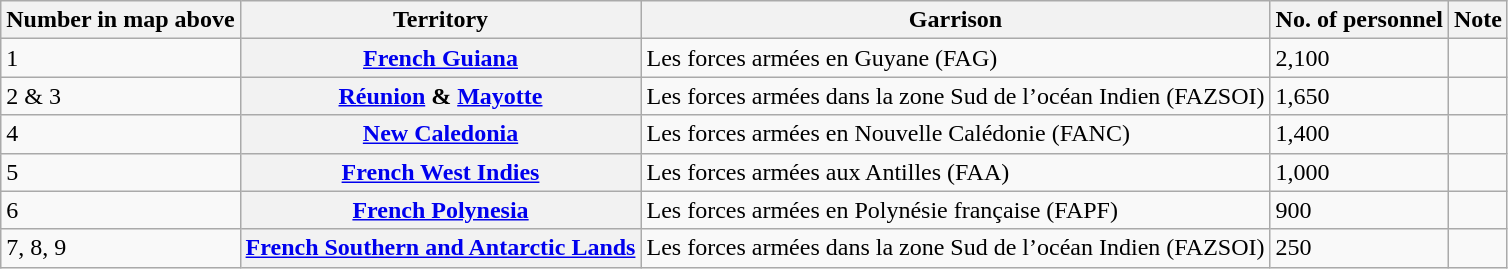<table class="wikitable">
<tr>
<th>Number in map above</th>
<th>Territory</th>
<th>Garrison</th>
<th>No. of personnel</th>
<th>Note</th>
</tr>
<tr>
<td>1</td>
<th><a href='#'>French Guiana</a></th>
<td>Les forces armées en Guyane (FAG)</td>
<td>2,100</td>
<td></td>
</tr>
<tr>
<td>2 & 3</td>
<th><a href='#'>Réunion</a> & <a href='#'>Mayotte</a></th>
<td>Les forces armées dans la zone Sud de l’océan Indien (FAZSOI)</td>
<td>1,650</td>
<td></td>
</tr>
<tr>
<td>4</td>
<th><a href='#'>New Caledonia</a></th>
<td>Les forces armées en Nouvelle Calédonie (FANC)</td>
<td>1,400</td>
<td></td>
</tr>
<tr>
<td>5</td>
<th><a href='#'>French West Indies</a></th>
<td>Les forces armées aux Antilles (FAA)</td>
<td>1,000</td>
<td></td>
</tr>
<tr>
<td>6</td>
<th><a href='#'>French Polynesia</a></th>
<td>Les forces armées en Polynésie française (FAPF)</td>
<td>900</td>
<td></td>
</tr>
<tr>
<td>7, 8, 9</td>
<th><a href='#'>French Southern and Antarctic Lands</a></th>
<td>Les forces armées dans la zone Sud de l’océan Indien (FAZSOI)</td>
<td>250</td>
<td></td>
</tr>
</table>
